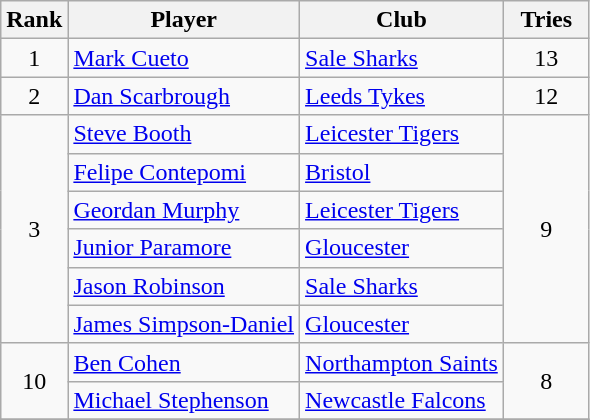<table class="wikitable" style="text-align:center">
<tr>
<th>Rank</th>
<th>Player</th>
<th>Club</th>
<th style="width:50px;">Tries</th>
</tr>
<tr>
<td>1</td>
<td align=left> <a href='#'>Mark Cueto</a></td>
<td align=left><a href='#'>Sale Sharks</a></td>
<td>13</td>
</tr>
<tr>
<td>2</td>
<td align=left> <a href='#'>Dan Scarbrough</a></td>
<td align=left><a href='#'>Leeds Tykes</a></td>
<td>12</td>
</tr>
<tr>
<td rowspan=6>3</td>
<td align=left> <a href='#'>Steve Booth</a></td>
<td align=left><a href='#'>Leicester Tigers</a></td>
<td rowspan=6>9</td>
</tr>
<tr>
<td align=left> <a href='#'>Felipe Contepomi</a></td>
<td align=left><a href='#'>Bristol</a></td>
</tr>
<tr>
<td align=left> <a href='#'>Geordan Murphy</a></td>
<td align=left><a href='#'>Leicester Tigers</a></td>
</tr>
<tr>
<td align=left> <a href='#'>Junior Paramore</a></td>
<td align=left><a href='#'>Gloucester</a></td>
</tr>
<tr>
<td align=left> <a href='#'>Jason Robinson</a></td>
<td align=left><a href='#'>Sale Sharks</a></td>
</tr>
<tr>
<td align=left> <a href='#'>James Simpson-Daniel</a></td>
<td align=left><a href='#'>Gloucester</a></td>
</tr>
<tr>
<td rowspan=2>10</td>
<td align=left> <a href='#'>Ben Cohen</a></td>
<td align=left><a href='#'>Northampton Saints</a></td>
<td rowspan=2>8</td>
</tr>
<tr>
<td align=left> <a href='#'>Michael Stephenson</a></td>
<td align=left><a href='#'>Newcastle Falcons</a></td>
</tr>
<tr>
</tr>
</table>
